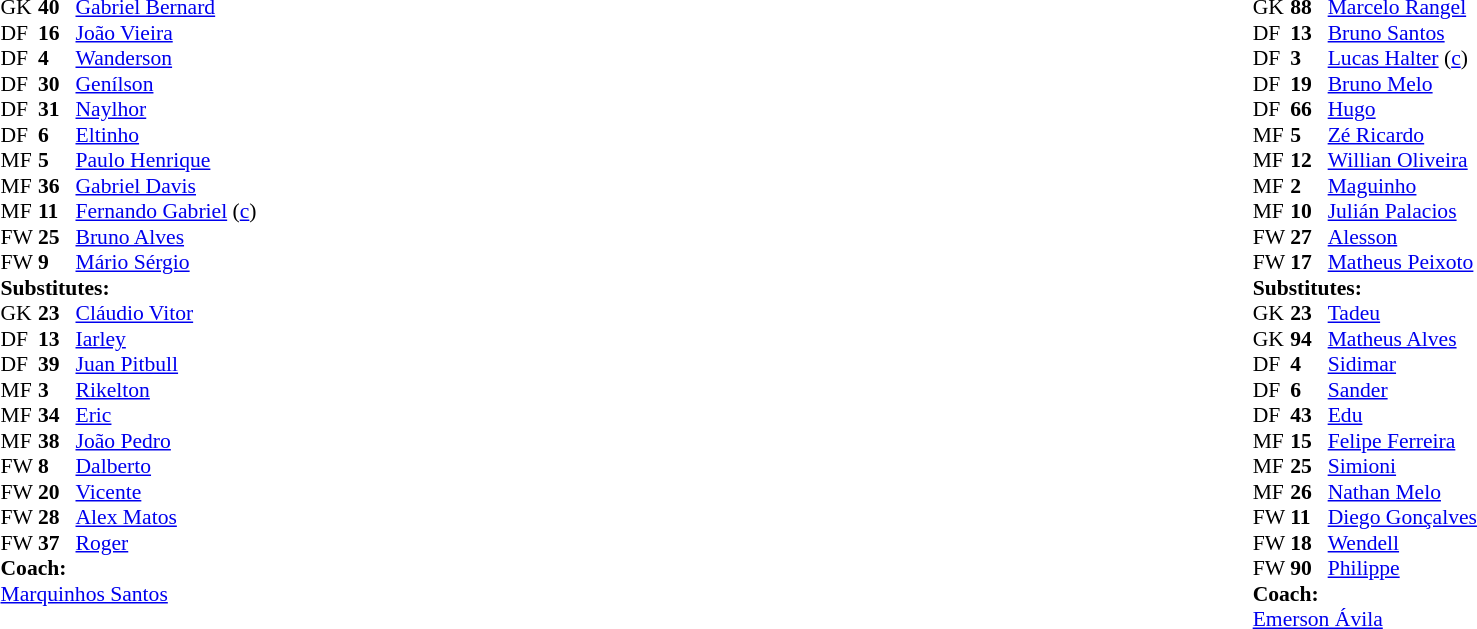<table width="100%">
<tr>
<td valign="top" width="40%"><br><table style="font-size:90%" cellspacing="0" cellpadding="0">
<tr>
<th width=25></th>
<th width=25></th>
</tr>
<tr>
<td>GK</td>
<td><strong>40</strong></td>
<td> <a href='#'>Gabriel Bernard</a></td>
<td></td>
</tr>
<tr>
<td>DF</td>
<td><strong>16</strong></td>
<td> <a href='#'>João Vieira</a></td>
<td></td>
</tr>
<tr>
<td>DF</td>
<td><strong>4</strong></td>
<td> <a href='#'>Wanderson</a></td>
</tr>
<tr>
<td>DF</td>
<td><strong>30</strong></td>
<td> <a href='#'>Genílson</a></td>
<td></td>
</tr>
<tr>
<td>DF</td>
<td><strong>31</strong></td>
<td> <a href='#'>Naylhor</a></td>
<td></td>
</tr>
<tr>
<td>DF</td>
<td><strong>6</strong></td>
<td> <a href='#'>Eltinho</a></td>
</tr>
<tr>
<td>MF</td>
<td><strong>5</strong></td>
<td> <a href='#'>Paulo Henrique</a></td>
<td></td>
<td></td>
</tr>
<tr>
<td>MF</td>
<td><strong>36</strong></td>
<td> <a href='#'>Gabriel Davis</a></td>
</tr>
<tr>
<td>MF</td>
<td><strong>11</strong></td>
<td> <a href='#'>Fernando Gabriel</a> (<a href='#'>c</a>)</td>
<td></td>
<td></td>
</tr>
<tr>
<td>FW</td>
<td><strong>25</strong></td>
<td> <a href='#'>Bruno Alves</a></td>
<td></td>
<td></td>
</tr>
<tr>
<td>FW</td>
<td><strong>9</strong></td>
<td> <a href='#'>Mário Sérgio</a></td>
</tr>
<tr>
<td colspan=3><strong>Substitutes:</strong></td>
</tr>
<tr>
<td>GK</td>
<td><strong>23</strong></td>
<td> <a href='#'>Cláudio Vitor</a></td>
</tr>
<tr>
<td>DF</td>
<td><strong>13</strong></td>
<td> <a href='#'>Iarley</a></td>
</tr>
<tr>
<td>DF</td>
<td><strong>39</strong></td>
<td> <a href='#'>Juan Pitbull</a></td>
</tr>
<tr>
<td>MF</td>
<td><strong>3</strong></td>
<td> <a href='#'>Rikelton</a></td>
</tr>
<tr>
<td>MF</td>
<td><strong>34</strong></td>
<td> <a href='#'>Eric</a></td>
</tr>
<tr>
<td>MF</td>
<td><strong>38</strong></td>
<td> <a href='#'>João Pedro</a></td>
<td></td>
<td></td>
</tr>
<tr>
<td>FW</td>
<td><strong>8</strong></td>
<td> <a href='#'>Dalberto</a></td>
<td></td>
<td></td>
</tr>
<tr>
<td>FW</td>
<td><strong>20</strong></td>
<td> <a href='#'>Vicente</a></td>
</tr>
<tr>
<td>FW</td>
<td><strong>28</strong></td>
<td> <a href='#'>Alex Matos</a></td>
</tr>
<tr>
<td>FW</td>
<td><strong>37</strong></td>
<td> <a href='#'>Roger</a></td>
<td></td>
<td></td>
</tr>
<tr>
<td colspan=3><strong>Coach:</strong></td>
</tr>
<tr>
<td colspan=4> <a href='#'>Marquinhos Santos</a></td>
</tr>
</table>
</td>
<td valign="top" width="50%"><br><table style="font-size:90%;" cellspacing="0" cellpadding="0" align="center">
<tr>
<th width=25></th>
<th width=25></th>
</tr>
<tr>
<td>GK</td>
<td><strong>88</strong></td>
<td> <a href='#'>Marcelo Rangel</a></td>
</tr>
<tr>
<td>DF</td>
<td><strong>13</strong></td>
<td> <a href='#'>Bruno Santos</a></td>
<td></td>
<td></td>
</tr>
<tr>
<td>DF</td>
<td><strong>3</strong></td>
<td> <a href='#'>Lucas Halter</a> (<a href='#'>c</a>)</td>
</tr>
<tr>
<td>DF</td>
<td><strong>19</strong></td>
<td> <a href='#'>Bruno Melo</a></td>
</tr>
<tr>
<td>DF</td>
<td><strong>66</strong></td>
<td> <a href='#'>Hugo</a></td>
<td></td>
<td></td>
</tr>
<tr>
<td>MF</td>
<td><strong>5</strong></td>
<td> <a href='#'>Zé Ricardo</a></td>
</tr>
<tr>
<td>MF</td>
<td><strong>12</strong></td>
<td> <a href='#'>Willian Oliveira</a></td>
</tr>
<tr>
<td>MF</td>
<td><strong>2</strong></td>
<td> <a href='#'>Maguinho</a></td>
</tr>
<tr>
<td>MF</td>
<td><strong>10</strong></td>
<td> <a href='#'>Julián Palacios</a></td>
<td></td>
<td></td>
</tr>
<tr>
<td>FW</td>
<td><strong>27</strong></td>
<td> <a href='#'>Alesson</a></td>
<td></td>
<td></td>
</tr>
<tr>
<td>FW</td>
<td><strong>17</strong></td>
<td> <a href='#'>Matheus Peixoto</a></td>
<td></td>
<td></td>
</tr>
<tr>
<td colspan=3><strong>Substitutes:</strong></td>
</tr>
<tr>
<td>GK</td>
<td><strong>23</strong></td>
<td> <a href='#'>Tadeu</a></td>
</tr>
<tr>
<td>GK</td>
<td><strong>94</strong></td>
<td> <a href='#'>Matheus Alves</a></td>
</tr>
<tr>
<td>DF</td>
<td><strong>4</strong></td>
<td> <a href='#'>Sidimar</a></td>
</tr>
<tr>
<td>DF</td>
<td><strong>6</strong></td>
<td> <a href='#'>Sander</a></td>
<td></td>
<td></td>
</tr>
<tr>
<td>DF</td>
<td><strong>43</strong></td>
<td> <a href='#'>Edu</a></td>
</tr>
<tr>
<td>MF</td>
<td><strong>15</strong></td>
<td> <a href='#'>Felipe Ferreira</a></td>
<td></td>
<td></td>
</tr>
<tr>
<td>MF</td>
<td><strong>25</strong></td>
<td> <a href='#'>Simioni</a></td>
</tr>
<tr>
<td>MF</td>
<td><strong>26</strong></td>
<td> <a href='#'>Nathan Melo</a></td>
</tr>
<tr>
<td>FW</td>
<td><strong>11</strong></td>
<td> <a href='#'>Diego Gonçalves</a></td>
<td></td>
<td></td>
</tr>
<tr>
<td>FW</td>
<td><strong>18</strong></td>
<td> <a href='#'>Wendell</a></td>
<td></td>
<td></td>
</tr>
<tr>
<td>FW</td>
<td><strong>90</strong></td>
<td> <a href='#'>Philippe</a></td>
<td></td>
<td></td>
</tr>
<tr>
<td colspan=3><strong>Coach:</strong></td>
</tr>
<tr>
<td colspan=4> <a href='#'>Emerson Ávila</a></td>
</tr>
</table>
</td>
</tr>
</table>
